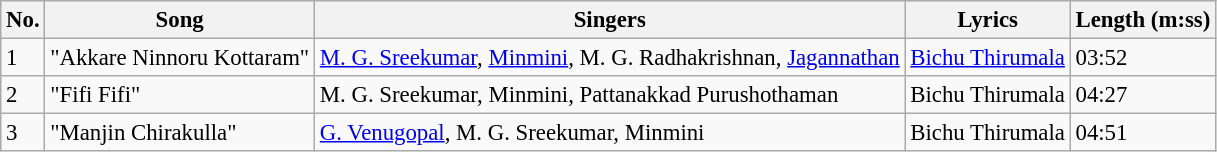<table class="wikitable" style="font-size:95%;">
<tr>
<th>No.</th>
<th>Song</th>
<th>Singers</th>
<th>Lyrics</th>
<th>Length (m:ss)</th>
</tr>
<tr>
<td>1</td>
<td>"Akkare Ninnoru Kottaram"</td>
<td><a href='#'>M. G. Sreekumar</a>, <a href='#'>Minmini</a>, M. G. Radhakrishnan, <a href='#'>Jagannathan</a></td>
<td><a href='#'>Bichu Thirumala</a></td>
<td>03:52</td>
</tr>
<tr>
<td>2</td>
<td>"Fifi Fifi"</td>
<td>M. G. Sreekumar, Minmini, Pattanakkad Purushothaman</td>
<td>Bichu Thirumala</td>
<td>04:27</td>
</tr>
<tr>
<td>3</td>
<td>"Manjin Chirakulla"</td>
<td><a href='#'>G. Venugopal</a>, M. G. Sreekumar, Minmini</td>
<td>Bichu Thirumala</td>
<td>04:51</td>
</tr>
</table>
